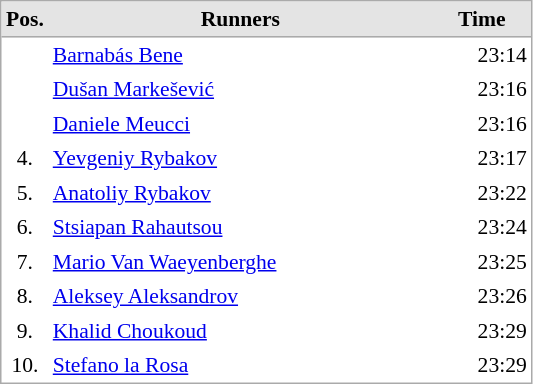<table cellspacing="0" cellpadding="3" style="border:1px solid #AAAAAA;font-size:90%">
<tr bgcolor="#E4E4E4">
<th style="border-bottom:1px solid #AAAAAA" width=10>Pos.</th>
<th style="border-bottom:1px solid #AAAAAA" width=250>Runners</th>
<th style="border-bottom:1px solid #AAAAAA" width=60>Time</th>
</tr>
<tr align="center">
<td align="center"></td>
<td align="left"> <a href='#'>Barnabás Bene</a></td>
<td align="right">23:14</td>
</tr>
<tr align="center">
<td align="center"></td>
<td align="left"> <a href='#'>Dušan Markešević</a></td>
<td align="right">23:16</td>
</tr>
<tr align="center">
<td align="center"></td>
<td align="left"> <a href='#'>Daniele Meucci</a></td>
<td align="right">23:16</td>
</tr>
<tr align="center">
<td align="center">4.</td>
<td align="left"> <a href='#'>Yevgeniy Rybakov</a></td>
<td align="right">23:17</td>
</tr>
<tr align="center">
<td align="center">5.</td>
<td align="left"> <a href='#'>Anatoliy Rybakov</a></td>
<td align="right">23:22</td>
</tr>
<tr align="center">
<td align="center">6.</td>
<td align="left"> <a href='#'>Stsiapan Rahautsou</a></td>
<td align="right">23:24</td>
</tr>
<tr align="center">
<td align="center">7.</td>
<td align="left"> <a href='#'>Mario Van Waeyenberghe</a></td>
<td align="right">23:25</td>
</tr>
<tr align="center">
<td align="center">8.</td>
<td align="left"> <a href='#'>Aleksey Aleksandrov</a></td>
<td align="right">23:26</td>
</tr>
<tr align="center">
<td align="center">9.</td>
<td align="left"> <a href='#'>Khalid Choukoud</a></td>
<td align="right">23:29</td>
</tr>
<tr align="center">
<td align="center">10.</td>
<td align="left"> <a href='#'>Stefano la Rosa</a></td>
<td align="right">23:29</td>
</tr>
</table>
